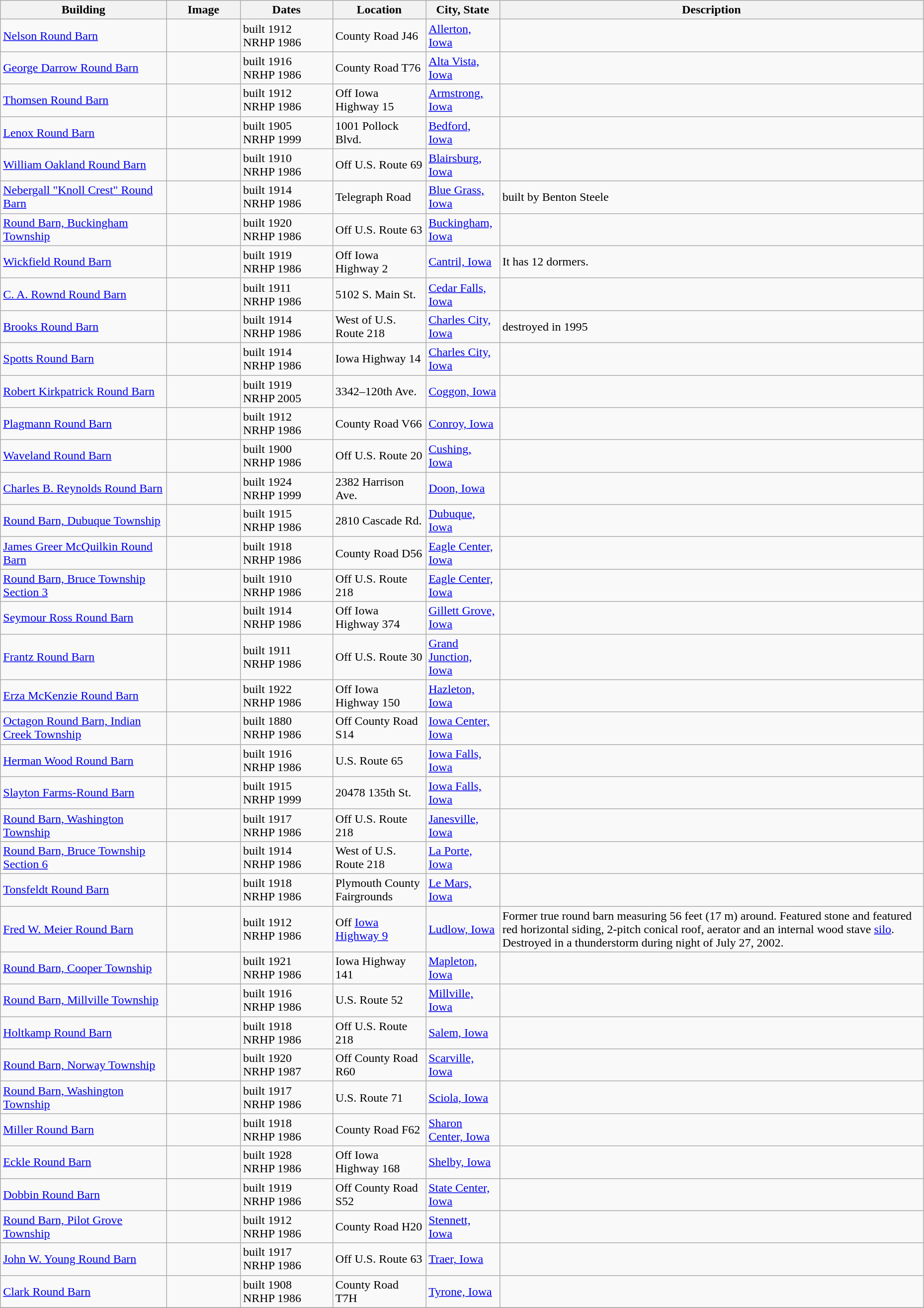<table class="wikitable sortable" style="width:98%">
<tr>
<th style="width:18%;"><strong>Building</strong></th>
<th style="width:8%;" class="unsortable"><strong>Image</strong></th>
<th style="width:10%;"><strong>Dates</strong></th>
<th><strong>Location</strong></th>
<th style="width:8%;"><strong>City, State</strong></th>
<th><strong>Description</strong></th>
</tr>
<tr>
<td><a href='#'>Nelson Round Barn</a></td>
<td></td>
<td>built 1912<br>NRHP 1986</td>
<td>County Road J46<br><small></small></td>
<td><a href='#'>Allerton, Iowa</a></td>
<td></td>
</tr>
<tr>
<td><a href='#'>George Darrow Round Barn</a></td>
<td></td>
<td>built 1916<br>NRHP 1986</td>
<td>County Road T76<br><small></small></td>
<td><a href='#'>Alta Vista, Iowa</a></td>
<td></td>
</tr>
<tr>
<td><a href='#'>Thomsen Round Barn</a></td>
<td></td>
<td>built 1912<br>NRHP 1986</td>
<td>Off Iowa Highway 15<br><small></small></td>
<td><a href='#'>Armstrong, Iowa</a></td>
<td></td>
</tr>
<tr>
<td><a href='#'>Lenox Round Barn</a></td>
<td></td>
<td>built 1905<br>NRHP 1999</td>
<td>1001 Pollock Blvd.<br><small></small></td>
<td><a href='#'>Bedford, Iowa</a></td>
<td></td>
</tr>
<tr>
<td><a href='#'>William Oakland Round Barn</a></td>
<td></td>
<td>built 1910<br>NRHP 1986</td>
<td>Off U.S. Route 69<br><small></small></td>
<td><a href='#'>Blairsburg, Iowa</a></td>
<td></td>
</tr>
<tr>
<td><a href='#'>Nebergall "Knoll Crest" Round Barn</a></td>
<td></td>
<td>built 1914<br>NRHP 1986</td>
<td>Telegraph Road<br><small></small></td>
<td><a href='#'>Blue Grass, Iowa</a></td>
<td>built by Benton Steele</td>
</tr>
<tr>
<td><a href='#'>Round Barn, Buckingham Township</a></td>
<td></td>
<td>built 1920<br>NRHP 1986</td>
<td>Off U.S. Route 63<br><small></small></td>
<td><a href='#'>Buckingham, Iowa</a></td>
<td></td>
</tr>
<tr>
<td><a href='#'>Wickfield Round Barn</a></td>
<td></td>
<td>built 1919<br>NRHP 1986</td>
<td>Off Iowa Highway 2<br><small></small></td>
<td><a href='#'>Cantril, Iowa</a></td>
<td>It has 12 dormers.</td>
</tr>
<tr>
<td><a href='#'>C. A. Rownd Round Barn</a></td>
<td></td>
<td>built 1911<br>NRHP 1986</td>
<td>5102 S. Main St.<br><small></small></td>
<td><a href='#'>Cedar Falls, Iowa</a></td>
<td></td>
</tr>
<tr>
<td><a href='#'>Brooks Round Barn</a></td>
<td></td>
<td>built 1914<br>NRHP 1986</td>
<td>West of U.S. Route 218<br><small></small></td>
<td><a href='#'>Charles City, Iowa</a></td>
<td>destroyed in 1995</td>
</tr>
<tr>
<td><a href='#'>Spotts Round Barn</a></td>
<td></td>
<td>built 1914<br>NRHP 1986</td>
<td>Iowa Highway 14<br><small></small></td>
<td><a href='#'>Charles City, Iowa</a></td>
<td></td>
</tr>
<tr>
<td><a href='#'>Robert Kirkpatrick Round Barn</a></td>
<td></td>
<td>built 1919<br>NRHP 2005</td>
<td>3342–120th Ave.<br><small></small></td>
<td><a href='#'>Coggon, Iowa</a></td>
<td></td>
</tr>
<tr>
<td><a href='#'>Plagmann Round Barn</a></td>
<td></td>
<td>built 1912<br>NRHP 1986</td>
<td>County Road V66<br><small></small></td>
<td><a href='#'>Conroy, Iowa</a></td>
<td></td>
</tr>
<tr>
<td><a href='#'>Waveland Round Barn</a></td>
<td></td>
<td>built 1900<br>NRHP 1986</td>
<td>Off U.S. Route 20<br><small></small></td>
<td><a href='#'>Cushing, Iowa</a></td>
<td></td>
</tr>
<tr>
<td><a href='#'>Charles B. Reynolds Round Barn</a></td>
<td></td>
<td>built 1924<br>NRHP 1999</td>
<td>2382 Harrison Ave.<br><small></small></td>
<td><a href='#'>Doon, Iowa</a></td>
<td></td>
</tr>
<tr>
<td><a href='#'>Round Barn, Dubuque Township</a></td>
<td></td>
<td>built 1915<br>NRHP 1986</td>
<td>2810 Cascade Rd.<br><small></small></td>
<td><a href='#'>Dubuque, Iowa</a></td>
<td></td>
</tr>
<tr>
<td><a href='#'>James Greer McQuilkin Round Barn</a></td>
<td></td>
<td>built 1918<br>NRHP 1986</td>
<td>County Road D56<br><small></small></td>
<td><a href='#'>Eagle Center, Iowa</a></td>
<td></td>
</tr>
<tr>
<td><a href='#'>Round Barn, Bruce Township Section 3</a></td>
<td></td>
<td>built 1910<br>NRHP 1986</td>
<td>Off U.S. Route 218<br><small></small></td>
<td><a href='#'>Eagle Center, Iowa</a></td>
<td></td>
</tr>
<tr>
<td><a href='#'>Seymour Ross Round Barn</a></td>
<td></td>
<td>built 1914<br>NRHP 1986</td>
<td>Off Iowa Highway 374<br></td>
<td><a href='#'>Gillett Grove, Iowa</a></td>
<td></td>
</tr>
<tr>
<td><a href='#'>Frantz Round Barn</a></td>
<td></td>
<td>built 1911<br>NRHP 1986</td>
<td>Off U.S. Route 30<br><small></small></td>
<td><a href='#'>Grand Junction, Iowa</a></td>
<td></td>
</tr>
<tr>
<td><a href='#'>Erza McKenzie Round Barn</a></td>
<td></td>
<td>built 1922<br>NRHP 1986</td>
<td>Off Iowa Highway 150<br><small></small></td>
<td><a href='#'>Hazleton, Iowa</a></td>
<td></td>
</tr>
<tr>
<td><a href='#'>Octagon Round Barn, Indian Creek Township</a></td>
<td></td>
<td>built 1880<br>NRHP 1986</td>
<td>Off County Road S14<br><small></small></td>
<td><a href='#'>Iowa Center, Iowa</a></td>
<td></td>
</tr>
<tr>
<td><a href='#'>Herman Wood Round Barn</a></td>
<td></td>
<td>built 1916<br>NRHP 1986</td>
<td>U.S. Route 65<br><small></small></td>
<td><a href='#'>Iowa Falls, Iowa</a></td>
<td></td>
</tr>
<tr>
<td><a href='#'>Slayton Farms-Round Barn</a></td>
<td></td>
<td>built 1915<br>NRHP 1999</td>
<td>20478 135th St.<br><small></small></td>
<td><a href='#'>Iowa Falls, Iowa</a></td>
<td></td>
</tr>
<tr>
<td><a href='#'>Round Barn, Washington Township</a></td>
<td></td>
<td>built 1917<br>NRHP 1986</td>
<td>Off U.S. Route 218<br><small></small></td>
<td><a href='#'>Janesville, Iowa</a></td>
<td></td>
</tr>
<tr>
<td><a href='#'>Round Barn, Bruce Township Section 6</a></td>
<td></td>
<td>built 1914<br>NRHP 1986</td>
<td>West of U.S. Route 218<br><small></small></td>
<td><a href='#'>La Porte, Iowa</a></td>
<td></td>
</tr>
<tr>
<td><a href='#'>Tonsfeldt Round Barn</a></td>
<td></td>
<td>built 1918<br>NRHP 1986</td>
<td>Plymouth County Fairgrounds<br><small></small></td>
<td><a href='#'>Le Mars, Iowa</a></td>
<td></td>
</tr>
<tr>
<td><a href='#'>Fred W. Meier Round Barn</a></td>
<td></td>
<td>built 1912<br>NRHP 1986</td>
<td>Off <a href='#'>Iowa Highway 9</a><br><small></small></td>
<td><a href='#'>Ludlow, Iowa</a></td>
<td>Former true round barn measuring 56 feet (17 m) around.  Featured stone and featured red horizontal siding, 2-pitch conical roof, aerator and an internal wood stave <a href='#'>silo</a>.  Destroyed in a thunderstorm during night of July 27, 2002.</td>
</tr>
<tr>
<td><a href='#'>Round Barn, Cooper Township</a></td>
<td></td>
<td>built 1921<br>NRHP 1986</td>
<td>Iowa Highway 141<br><small></small></td>
<td><a href='#'>Mapleton, Iowa</a></td>
<td></td>
</tr>
<tr>
<td><a href='#'>Round Barn, Millville Township</a></td>
<td></td>
<td>built 1916<br>NRHP 1986</td>
<td>U.S. Route 52<br><small></small></td>
<td><a href='#'>Millville, Iowa</a></td>
<td></td>
</tr>
<tr>
<td><a href='#'>Holtkamp Round Barn</a></td>
<td></td>
<td>built 1918<br>NRHP 1986</td>
<td>Off U.S. Route 218<br><small></small></td>
<td><a href='#'>Salem, Iowa</a></td>
<td></td>
</tr>
<tr>
<td><a href='#'>Round Barn, Norway Township</a></td>
<td></td>
<td>built 1920<br>NRHP 1987</td>
<td>Off County Road R60<br><small></small></td>
<td><a href='#'>Scarville, Iowa</a></td>
<td></td>
</tr>
<tr>
<td><a href='#'>Round Barn, Washington Township</a></td>
<td></td>
<td>built 1917<br>NRHP 1986</td>
<td>U.S. Route 71<br><small></small></td>
<td><a href='#'>Sciola, Iowa</a></td>
<td></td>
</tr>
<tr>
<td><a href='#'>Miller Round Barn</a></td>
<td></td>
<td>built 1918<br>NRHP 1986</td>
<td>County Road F62<br><small></small></td>
<td><a href='#'>Sharon Center, Iowa</a></td>
<td></td>
</tr>
<tr>
<td><a href='#'>Eckle Round Barn</a></td>
<td></td>
<td>built 1928<br>NRHP 1986</td>
<td>Off Iowa Highway 168<br><small></small></td>
<td><a href='#'>Shelby, Iowa</a></td>
<td></td>
</tr>
<tr>
<td><a href='#'>Dobbin Round Barn</a></td>
<td></td>
<td>built 1919<br>NRHP 1986</td>
<td>Off County Road S52<br><small></small></td>
<td><a href='#'>State Center, Iowa</a></td>
<td></td>
</tr>
<tr>
<td><a href='#'>Round Barn, Pilot Grove Township</a></td>
<td></td>
<td>built 1912<br>NRHP 1986</td>
<td>County Road H20<br><small></small></td>
<td><a href='#'>Stennett, Iowa</a></td>
<td></td>
</tr>
<tr>
<td><a href='#'>John W. Young Round Barn</a></td>
<td></td>
<td>built 1917<br>NRHP 1986</td>
<td>Off U.S. Route 63<br><small></small></td>
<td><a href='#'>Traer, Iowa</a></td>
<td></td>
</tr>
<tr>
<td><a href='#'>Clark Round Barn</a></td>
<td></td>
<td>built 1908<br>NRHP 1986</td>
<td>County Road T7H<br><small></small></td>
<td><a href='#'>Tyrone, Iowa</a></td>
<td></td>
</tr>
<tr>
</tr>
</table>
